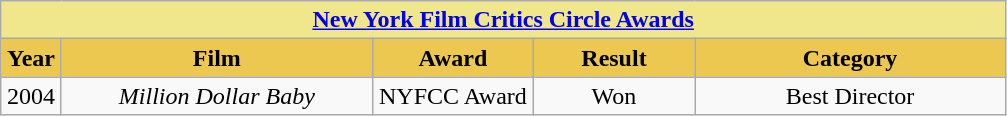<table class="wikitable" style="text-align: center;">
<tr>
<th colspan="5" style="background: khaki;"><a href='#'>New York Film Critics Circle Awards</a></th>
</tr>
<tr>
<th style="width: 33px; background: #ecc850;">Year</th>
<th style="width: 200px; background: #ecc850;">Film</th>
<th style="width: 100px; background: #ecc850;">Award</th>
<th style="width: 100px; background: #ecc850;">Result</th>
<th style="width: 200px; background: #ecc850;">Category</th>
</tr>
<tr>
<td>2004</td>
<td><em>Million Dollar Baby</em></td>
<td>NYFCC Award</td>
<td>Won</td>
<td>Best Director</td>
</tr>
</table>
